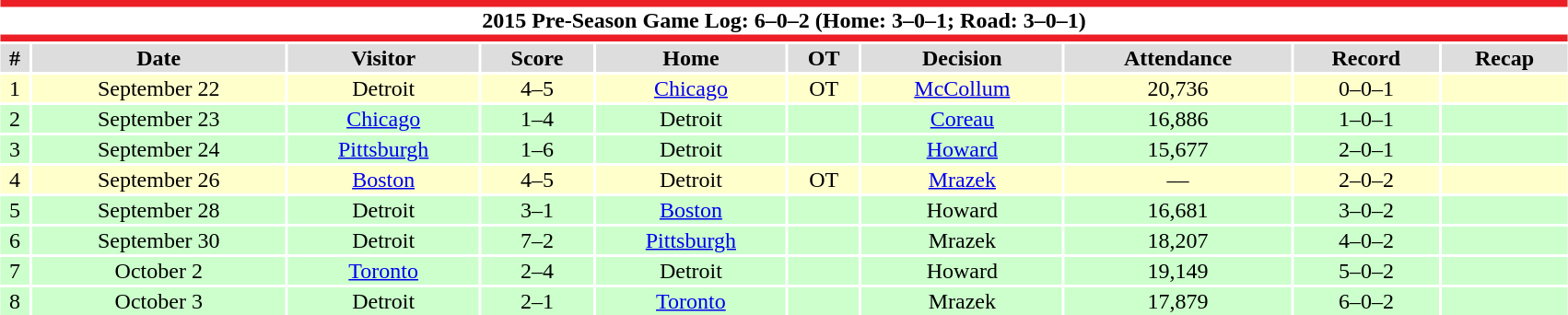<table class="toccolours collapsible collapsed"  style="width:90%; clear:both; margin:1.5em auto; text-align:center;">
<tr>
<th colspan=10 style="background:#fff; border-top:#EC1F26 5px solid; border-bottom:#EC1F26 5px solid;">2015 Pre-Season Game Log: 6–0–2 (Home: 3–0–1; Road: 3–0–1)</th>
</tr>
<tr style="text-align:center; background:#ddd;">
<th>#</th>
<th>Date</th>
<th>Visitor</th>
<th>Score</th>
<th>Home</th>
<th>OT</th>
<th>Decision</th>
<th>Attendance</th>
<th>Record</th>
<th>Recap</th>
</tr>
<tr align="center" bgcolor="#ffc">
<td>1</td>
<td>September 22</td>
<td>Detroit</td>
<td>4–5</td>
<td><a href='#'>Chicago</a></td>
<td>OT</td>
<td><a href='#'>McCollum</a></td>
<td>20,736</td>
<td>0–0–1</td>
<td></td>
</tr>
<tr style="text-align:center; background:#cfc;">
<td>2</td>
<td>September 23</td>
<td><a href='#'>Chicago</a></td>
<td>1–4</td>
<td>Detroit</td>
<td></td>
<td><a href='#'>Coreau</a></td>
<td>16,886</td>
<td>1–0–1</td>
<td></td>
</tr>
<tr style="text-align:center; background:#cfc;">
<td>3</td>
<td>September 24</td>
<td><a href='#'>Pittsburgh</a></td>
<td>1–6</td>
<td>Detroit</td>
<td></td>
<td><a href='#'>Howard</a></td>
<td>15,677</td>
<td>2–0–1</td>
<td></td>
</tr>
<tr style="text-align:center; background:#ffc;">
<td>4</td>
<td>September 26</td>
<td><a href='#'>Boston</a></td>
<td>4–5</td>
<td>Detroit</td>
<td>OT</td>
<td><a href='#'>Mrazek</a></td>
<td>––</td>
<td>2–0–2</td>
<td></td>
</tr>
<tr style="text-align:center; background:#cfc;">
<td>5</td>
<td>September 28</td>
<td>Detroit</td>
<td>3–1</td>
<td><a href='#'>Boston</a></td>
<td></td>
<td>Howard</td>
<td>16,681</td>
<td>3–0–2</td>
<td></td>
</tr>
<tr style="text-align:center; background:#cfc;">
<td>6</td>
<td>September 30</td>
<td>Detroit</td>
<td>7–2</td>
<td><a href='#'>Pittsburgh</a></td>
<td></td>
<td>Mrazek</td>
<td>18,207</td>
<td>4–0–2</td>
<td></td>
</tr>
<tr style="text-align:center; background:#cfc;">
<td>7</td>
<td>October 2</td>
<td><a href='#'>Toronto</a></td>
<td>2–4</td>
<td>Detroit</td>
<td></td>
<td>Howard</td>
<td>19,149</td>
<td>5–0–2</td>
<td></td>
</tr>
<tr style="text-align:center; background:#cfc;">
<td>8</td>
<td>October 3</td>
<td>Detroit</td>
<td>2–1</td>
<td><a href='#'>Toronto</a></td>
<td></td>
<td>Mrazek</td>
<td>17,879</td>
<td>6–0–2</td>
<td></td>
</tr>
</table>
